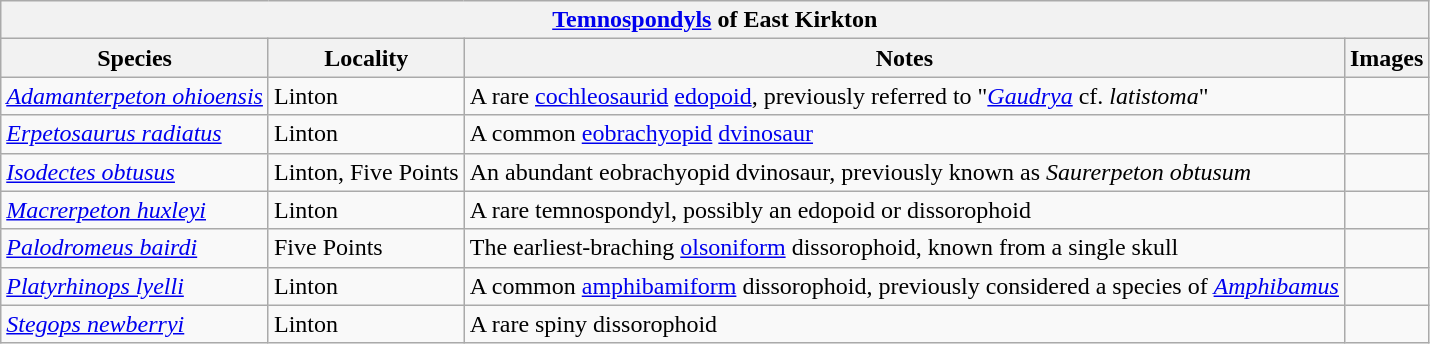<table class="wikitable" align="center">
<tr>
<th colspan="4" align="center"><strong><a href='#'>Temnospondyls</a> of East Kirkton</strong></th>
</tr>
<tr>
<th>Species</th>
<th>Locality</th>
<th>Notes</th>
<th>Images</th>
</tr>
<tr>
<td><em><a href='#'>Adamanterpeton ohioensis</a></em></td>
<td>Linton</td>
<td>A rare <a href='#'>cochleosaurid</a> <a href='#'>edopoid</a>, previously referred to "<em><a href='#'>Gaudrya</a></em> cf. <em>latistoma</em>"</td>
<td></td>
</tr>
<tr>
<td><em><a href='#'>Erpetosaurus radiatus</a></em></td>
<td>Linton</td>
<td>A common <a href='#'>eobrachyopid</a> <a href='#'>dvinosaur</a></td>
<td></td>
</tr>
<tr>
<td><em><a href='#'>Isodectes obtusus</a></em></td>
<td>Linton, Five Points</td>
<td>An abundant eobrachyopid dvinosaur, previously known as <em>Saurerpeton obtusum</em></td>
<td></td>
</tr>
<tr>
<td><em><a href='#'>Macrerpeton huxleyi</a></em></td>
<td>Linton</td>
<td>A rare temnospondyl, possibly an edopoid or dissorophoid</td>
<td></td>
</tr>
<tr>
<td><em><a href='#'>Palodromeus bairdi</a></em></td>
<td>Five Points</td>
<td>The earliest-braching <a href='#'>olsoniform</a> dissorophoid, known from a single skull</td>
<td></td>
</tr>
<tr>
<td><em><a href='#'>Platyrhinops lyelli</a></em></td>
<td>Linton</td>
<td>A common <a href='#'>amphibamiform</a> dissorophoid, previously considered a species of <em><a href='#'>Amphibamus</a></em></td>
<td></td>
</tr>
<tr>
<td><em><a href='#'>Stegops newberryi</a></em></td>
<td>Linton</td>
<td>A rare spiny dissorophoid</td>
<td></td>
</tr>
</table>
